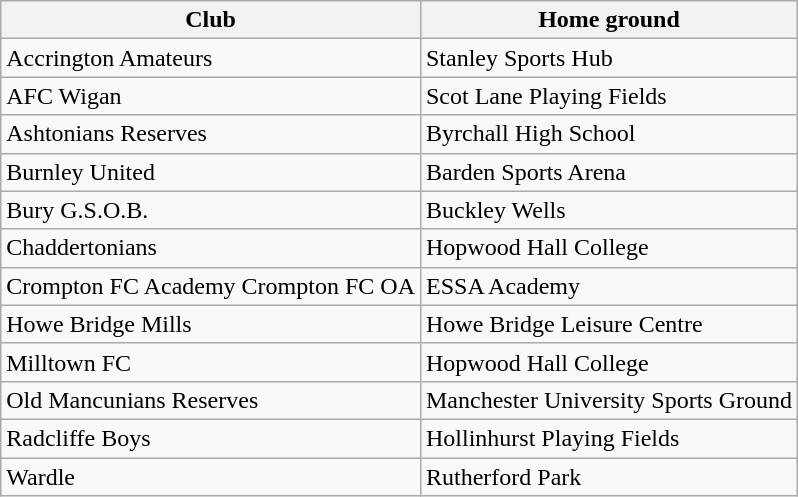<table class="wikitable">
<tr>
<th>Club</th>
<th>Home ground</th>
</tr>
<tr>
<td>Accrington Amateurs</td>
<td>Stanley Sports Hub</td>
</tr>
<tr>
<td>AFC Wigan</td>
<td>Scot Lane Playing Fields</td>
</tr>
<tr>
<td>Ashtonians Reserves</td>
<td>Byrchall High School</td>
</tr>
<tr>
<td>Burnley United</td>
<td>Barden Sports Arena</td>
</tr>
<tr>
<td>Bury G.S.O.B.</td>
<td>Buckley Wells</td>
</tr>
<tr>
<td>Chaddertonians</td>
<td>Hopwood Hall College</td>
</tr>
<tr>
<td>Crompton FC Academy Crompton FC OA</td>
<td>ESSA Academy</td>
</tr>
<tr>
<td>Howe Bridge Mills</td>
<td>Howe Bridge Leisure Centre</td>
</tr>
<tr>
<td>Milltown FC</td>
<td>Hopwood Hall College</td>
</tr>
<tr>
<td>Old Mancunians Reserves</td>
<td>Manchester University Sports Ground</td>
</tr>
<tr>
<td>Radcliffe Boys</td>
<td>Hollinhurst Playing Fields</td>
</tr>
<tr>
<td>Wardle</td>
<td>Rutherford Park</td>
</tr>
</table>
